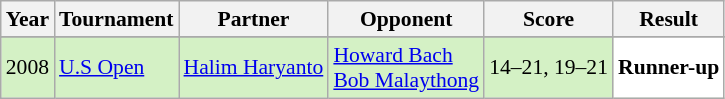<table class="sortable wikitable" style="font-size: 90%;">
<tr>
<th>Year</th>
<th>Tournament</th>
<th>Partner</th>
<th>Opponent</th>
<th>Score</th>
<th>Result</th>
</tr>
<tr>
</tr>
<tr style="background:#D4F1C5">
<td align="center">2008</td>
<td align="left"><a href='#'>U.S Open</a></td>
<td align="left"> <a href='#'>Halim Haryanto</a></td>
<td align="left"> <a href='#'>Howard Bach</a><br> <a href='#'>Bob Malaythong</a></td>
<td align="left">14–21, 19–21</td>
<td style="text-align:left; background:white"> <strong>Runner-up</strong></td>
</tr>
</table>
